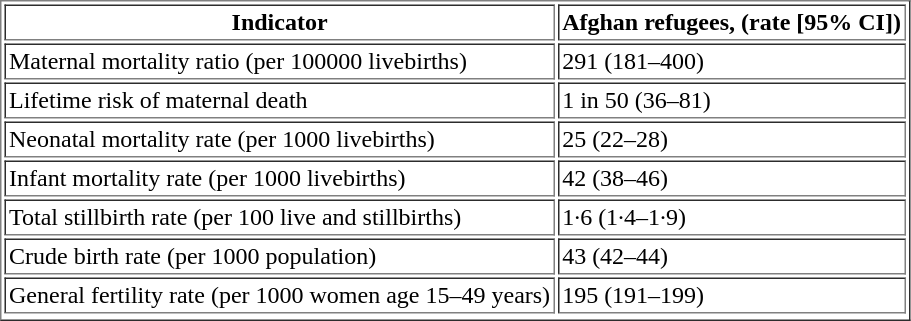<table border="1"  cellpadding="2">
<tr --->
<th scope="col" width="width:20em;">Indicator</th>
<th scope="col" width="width:20em;">Afghan refugees, (rate [95% CI])</th>
</tr>
<tr>
<td>Maternal mortality ratio (per 100000 livebirths)</td>
<td>291 (181–400)</td>
</tr>
<tr>
<td>Lifetime risk of maternal death</td>
<td>1 in 50 (36–81)</td>
</tr>
<tr>
<td>Neonatal mortality rate (per 1000 livebirths)</td>
<td>25 (22–28)</td>
</tr>
<tr>
<td>Infant mortality rate (per 1000 livebirths)</td>
<td>42 (38–46)</td>
</tr>
<tr>
<td>Total stillbirth rate (per 100 live and stillbirths)</td>
<td>1·6 (1·4–1·9)</td>
</tr>
<tr>
<td>Crude birth rate (per 1000 population)</td>
<td>43 (42–44)</td>
</tr>
<tr>
<td>General fertility rate (per 1000 women age 15–49 years)</td>
<td>195 (191–199)</td>
</tr>
<tr --->
</tr>
</table>
